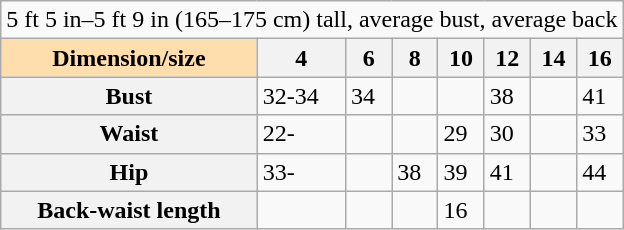<table class="wikitable">
<tr>
<td colspan="11">5 ft 5 in–5 ft 9 in (165–175 cm) tall, average bust, average back</td>
</tr>
<tr>
<th style="background:#ffdead;">Dimension/size</th>
<th>4</th>
<th>6</th>
<th>8</th>
<th>10</th>
<th>12</th>
<th>14</th>
<th>16</th>
</tr>
<tr>
<th>Bust</th>
<td>32-34</td>
<td>34</td>
<td></td>
<td></td>
<td>38</td>
<td></td>
<td>41</td>
</tr>
<tr>
<th>Waist</th>
<td>22-</td>
<td></td>
<td></td>
<td>29</td>
<td>30</td>
<td></td>
<td>33</td>
</tr>
<tr>
<th>Hip</th>
<td>33-</td>
<td></td>
<td>38</td>
<td>39</td>
<td>41</td>
<td></td>
<td>44</td>
</tr>
<tr>
<th>Back-waist length</th>
<td></td>
<td></td>
<td></td>
<td>16</td>
<td></td>
<td></td>
<td></td>
</tr>
</table>
